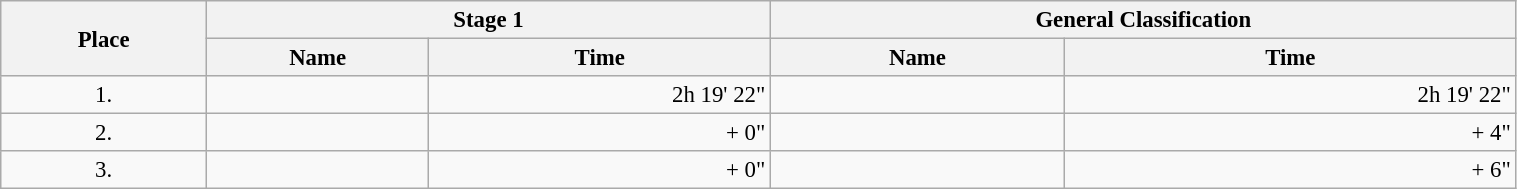<table class=wikitable style="font-size:95%" width="80%">
<tr>
<th rowspan="2">Place</th>
<th colspan="2">Stage 1</th>
<th colspan="2">General Classification</th>
</tr>
<tr>
<th>Name</th>
<th>Time</th>
<th>Name</th>
<th>Time</th>
</tr>
<tr>
<td align="center">1.</td>
<td></td>
<td align="right">2h 19' 22"</td>
<td></td>
<td align="right">2h 19' 22"</td>
</tr>
<tr>
<td align="center">2.</td>
<td></td>
<td align="right">+ 0"</td>
<td></td>
<td align="right">+ 4"</td>
</tr>
<tr>
<td align="center">3.</td>
<td></td>
<td align="right">+ 0"</td>
<td></td>
<td align="right">+ 6"</td>
</tr>
</table>
